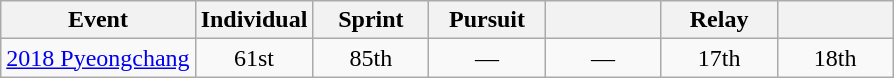<table class="wikitable" style="text-align: center;">
<tr ">
<th>Event</th>
<th style="width:70px;">Individual</th>
<th style="width:70px;">Sprint</th>
<th style="width:70px;">Pursuit</th>
<th style="width:70px;"></th>
<th style="width:70px;">Relay</th>
<th style="width:70px;"></th>
</tr>
<tr>
<td align=left> <a href='#'>2018 Pyeongchang</a></td>
<td>61st</td>
<td>85th</td>
<td>—</td>
<td>—</td>
<td>17th</td>
<td>18th</td>
</tr>
</table>
